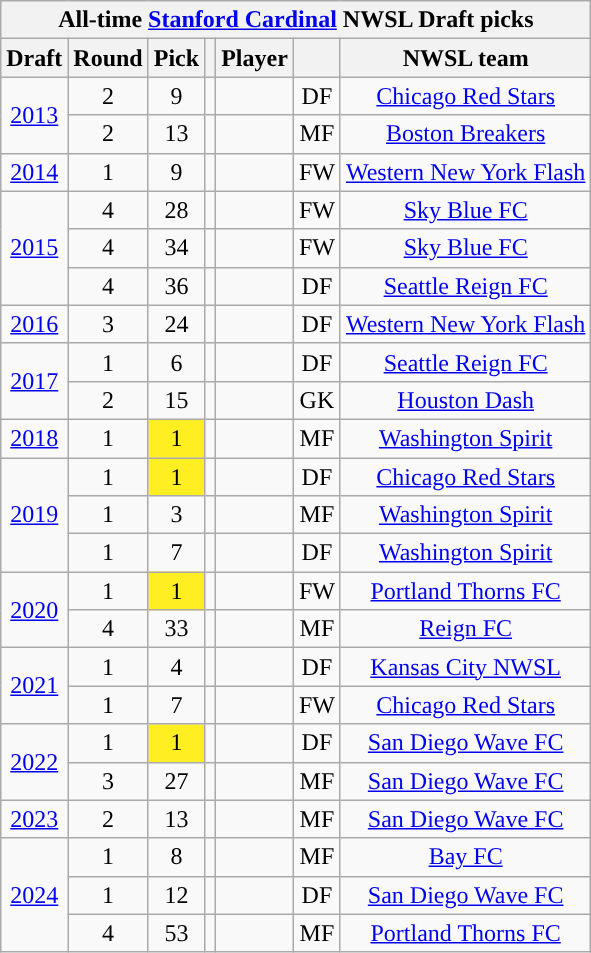<table class="wikitable sortable" style="text-align: center;">
<tr>
<th colspan="7" style="background:#">All-time <a href='#'><span>Stanford Cardinal</span></a> NWSL Draft picks</th>
</tr>
<tr>
<th scope="col">Draft</th>
<th scope="col">Round</th>
<th scope="col">Pick</th>
<th scope="col"></th>
<th scope="col">Player</th>
<th scope="col"></th>
<th scope="col">NWSL team</th>
</tr>
<tr>
<td rowspan="2"><a href='#'>2013</a></td>
<td>2</td>
<td>9</td>
<td></td>
<td></td>
<td>DF</td>
<td><a href='#'>Chicago Red Stars</a></td>
</tr>
<tr>
<td>2</td>
<td>13</td>
<td></td>
<td></td>
<td>MF</td>
<td><a href='#'>Boston Breakers</a></td>
</tr>
<tr>
<td><a href='#'>2014</a></td>
<td>1</td>
<td>9</td>
<td></td>
<td></td>
<td>FW</td>
<td><a href='#'>Western New York Flash</a></td>
</tr>
<tr>
<td rowspan="3"><a href='#'>2015</a></td>
<td>4</td>
<td>28</td>
<td></td>
<td></td>
<td>FW</td>
<td><a href='#'>Sky Blue FC</a></td>
</tr>
<tr>
<td>4</td>
<td>34</td>
<td></td>
<td></td>
<td>FW</td>
<td><a href='#'>Sky Blue FC</a></td>
</tr>
<tr>
<td>4</td>
<td>36</td>
<td></td>
<td></td>
<td>DF</td>
<td><a href='#'>Seattle Reign FC</a></td>
</tr>
<tr>
<td><a href='#'>2016</a></td>
<td>3</td>
<td>24</td>
<td></td>
<td></td>
<td>DF</td>
<td><a href='#'>Western New York Flash</a></td>
</tr>
<tr>
<td rowspan="2"><a href='#'>2017</a></td>
<td>1</td>
<td>6</td>
<td></td>
<td></td>
<td>DF</td>
<td><a href='#'>Seattle Reign FC</a></td>
</tr>
<tr>
<td>2</td>
<td>15</td>
<td></td>
<td></td>
<td>GK</td>
<td><a href='#'>Houston Dash</a></td>
</tr>
<tr>
<td><a href='#'>2018</a></td>
<td>1</td>
<td style="background-color:#FE2">1</td>
<td></td>
<td></td>
<td>MF</td>
<td><a href='#'>Washington Spirit</a></td>
</tr>
<tr>
<td rowspan="3"><a href='#'>2019</a></td>
<td>1</td>
<td style="background-color:#FE2">1</td>
<td></td>
<td></td>
<td>DF</td>
<td><a href='#'>Chicago Red Stars</a></td>
</tr>
<tr>
<td>1</td>
<td>3</td>
<td></td>
<td></td>
<td>MF</td>
<td><a href='#'>Washington Spirit</a></td>
</tr>
<tr>
<td>1</td>
<td>7</td>
<td></td>
<td></td>
<td>DF</td>
<td><a href='#'>Washington Spirit</a></td>
</tr>
<tr>
<td rowspan="2"><a href='#'>2020</a></td>
<td>1</td>
<td style="background-color:#FE2">1</td>
<td></td>
<td></td>
<td>FW</td>
<td><a href='#'>Portland Thorns FC</a></td>
</tr>
<tr>
<td>4</td>
<td>33</td>
<td></td>
<td></td>
<td>MF</td>
<td><a href='#'>Reign FC</a></td>
</tr>
<tr>
<td rowspan="2"><a href='#'>2021</a></td>
<td>1</td>
<td>4</td>
<td></td>
<td></td>
<td>DF</td>
<td><a href='#'>Kansas City NWSL</a></td>
</tr>
<tr>
<td>1</td>
<td>7</td>
<td></td>
<td></td>
<td>FW</td>
<td><a href='#'>Chicago Red Stars</a></td>
</tr>
<tr>
<td rowspan="2"><a href='#'>2022</a></td>
<td>1</td>
<td style="background-color:#FE2">1</td>
<td></td>
<td></td>
<td>DF</td>
<td><a href='#'>San Diego Wave FC</a></td>
</tr>
<tr>
<td>3</td>
<td>27</td>
<td></td>
<td></td>
<td>MF</td>
<td><a href='#'>San Diego Wave FC</a></td>
</tr>
<tr>
<td><a href='#'>2023</a></td>
<td>2</td>
<td>13</td>
<td></td>
<td></td>
<td>MF</td>
<td><a href='#'>San Diego Wave FC</a></td>
</tr>
<tr>
<td rowspan="3"><a href='#'>2024</a></td>
<td>1</td>
<td>8</td>
<td></td>
<td></td>
<td>MF</td>
<td><a href='#'>Bay FC</a></td>
</tr>
<tr>
<td>1</td>
<td>12</td>
<td></td>
<td></td>
<td>DF</td>
<td><a href='#'>San Diego Wave FC</a></td>
</tr>
<tr>
<td>4</td>
<td>53</td>
<td></td>
<td></td>
<td>MF</td>
<td><a href='#'>Portland Thorns FC</a></td>
</tr>
</table>
